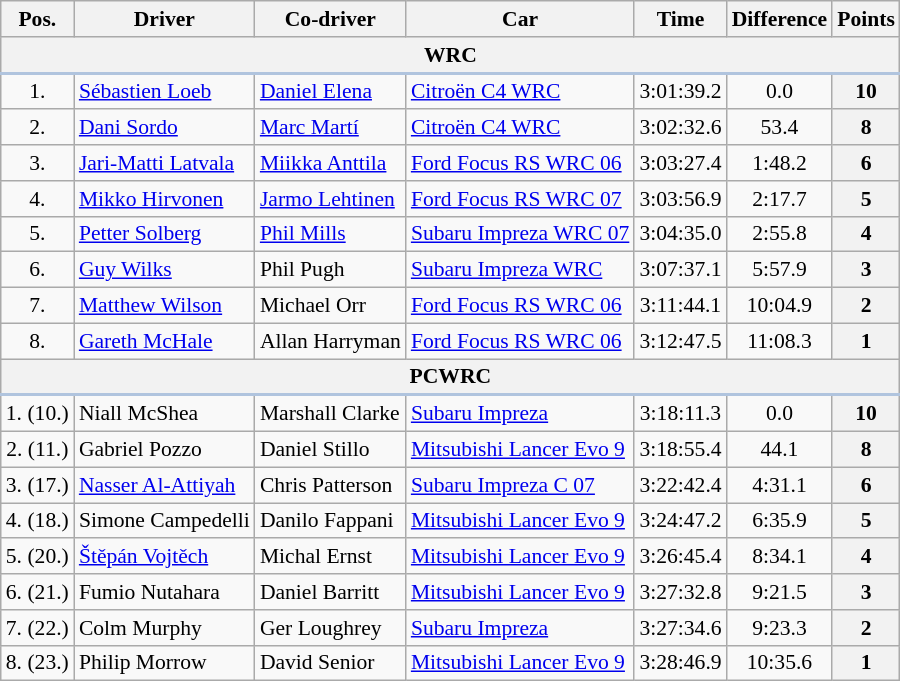<table class="wikitable" style="text-align: center; font-size: 90%; max-width: 950px;">
<tr>
<th>Pos.</th>
<th>Driver</th>
<th>Co-driver</th>
<th>Car</th>
<th>Time</th>
<th>Difference</th>
<th>Points</th>
</tr>
<tr>
<th colspan="7" style="border-bottom: 2px solid LightSteelBlue;">WRC</th>
</tr>
<tr>
<td>1.</td>
<td align=left> <a href='#'>Sébastien Loeb</a></td>
<td align=left> <a href='#'>Daniel Elena</a></td>
<td align=left><a href='#'>Citroën C4 WRC</a></td>
<td>3:01:39.2</td>
<td>0.0</td>
<th>10</th>
</tr>
<tr>
<td>2.</td>
<td align=left> <a href='#'>Dani Sordo</a></td>
<td align=left> <a href='#'>Marc Martí</a></td>
<td align=left><a href='#'>Citroën C4 WRC</a></td>
<td>3:02:32.6</td>
<td>53.4</td>
<th>8</th>
</tr>
<tr>
<td>3.</td>
<td align=left> <a href='#'>Jari-Matti Latvala</a></td>
<td align=left> <a href='#'>Miikka Anttila</a></td>
<td align=left><a href='#'>Ford Focus RS WRC 06</a></td>
<td>3:03:27.4</td>
<td>1:48.2</td>
<th>6</th>
</tr>
<tr>
<td>4.</td>
<td align=left> <a href='#'>Mikko Hirvonen</a></td>
<td align=left> <a href='#'>Jarmo Lehtinen</a></td>
<td align=left><a href='#'>Ford Focus RS WRC 07</a></td>
<td>3:03:56.9</td>
<td>2:17.7</td>
<th>5</th>
</tr>
<tr>
<td>5.</td>
<td align=left> <a href='#'>Petter Solberg</a></td>
<td align=left> <a href='#'>Phil Mills</a></td>
<td align=left><a href='#'>Subaru Impreza WRC 07</a></td>
<td>3:04:35.0</td>
<td>2:55.8</td>
<th>4</th>
</tr>
<tr>
<td>6.</td>
<td align=left> <a href='#'>Guy Wilks</a></td>
<td align=left> Phil Pugh</td>
<td align=left><a href='#'>Subaru Impreza WRC</a></td>
<td>3:07:37.1</td>
<td>5:57.9</td>
<th>3</th>
</tr>
<tr>
<td>7.</td>
<td align=left> <a href='#'>Matthew Wilson</a></td>
<td align=left> Michael Orr</td>
<td align=left><a href='#'>Ford Focus RS WRC 06</a></td>
<td>3:11:44.1</td>
<td>10:04.9</td>
<th>2</th>
</tr>
<tr>
<td>8.</td>
<td align=left> <a href='#'>Gareth McHale</a></td>
<td align=left> Allan Harryman</td>
<td align=left><a href='#'>Ford Focus RS WRC 06</a></td>
<td>3:12:47.5</td>
<td>11:08.3</td>
<th>1</th>
</tr>
<tr>
<th colspan="7" style="border-bottom: 2px solid LightSteelBlue;">PCWRC</th>
</tr>
<tr>
<td>1. (10.)</td>
<td align="left"> Niall McShea</td>
<td align="left"> Marshall Clarke</td>
<td align="left"><a href='#'>Subaru Impreza</a></td>
<td>3:18:11.3</td>
<td>0.0</td>
<th>10</th>
</tr>
<tr>
<td>2. (11.)</td>
<td align="left"> Gabriel Pozzo</td>
<td align="left"> Daniel Stillo</td>
<td align="left"><a href='#'>Mitsubishi Lancer Evo 9</a></td>
<td>3:18:55.4</td>
<td>44.1</td>
<th>8</th>
</tr>
<tr>
<td>3. (17.)</td>
<td align="left"> <a href='#'>Nasser Al-Attiyah</a></td>
<td align="left"> Chris Patterson</td>
<td align="left"><a href='#'>Subaru Impreza C 07</a></td>
<td>3:22:42.4</td>
<td>4:31.1</td>
<th>6</th>
</tr>
<tr>
<td>4. (18.)</td>
<td align="left"> Simone Campedelli</td>
<td align="left"> Danilo Fappani</td>
<td align="left"><a href='#'>Mitsubishi Lancer Evo 9</a></td>
<td>3:24:47.2</td>
<td>6:35.9</td>
<th>5</th>
</tr>
<tr>
<td>5. (20.)</td>
<td align="left"> <a href='#'>Štěpán Vojtěch</a></td>
<td align="left"> Michal Ernst</td>
<td align="left"><a href='#'>Mitsubishi Lancer Evo 9</a></td>
<td>3:26:45.4</td>
<td>8:34.1</td>
<th>4</th>
</tr>
<tr>
<td>6. (21.)</td>
<td align="left"> Fumio Nutahara</td>
<td align="left"> Daniel Barritt</td>
<td align="left"><a href='#'>Mitsubishi Lancer Evo 9</a></td>
<td>3:27:32.8</td>
<td>9:21.5</td>
<th>3</th>
</tr>
<tr>
<td>7. (22.)</td>
<td align="left"> Colm Murphy</td>
<td align="left"> Ger Loughrey</td>
<td align="left"><a href='#'>Subaru Impreza</a></td>
<td>3:27:34.6</td>
<td>9:23.3</td>
<th>2</th>
</tr>
<tr>
<td>8. (23.)</td>
<td align="left"> Philip Morrow</td>
<td align="left"> David Senior</td>
<td align="left"><a href='#'>Mitsubishi Lancer Evo 9</a></td>
<td>3:28:46.9</td>
<td>10:35.6</td>
<th>1</th>
</tr>
</table>
